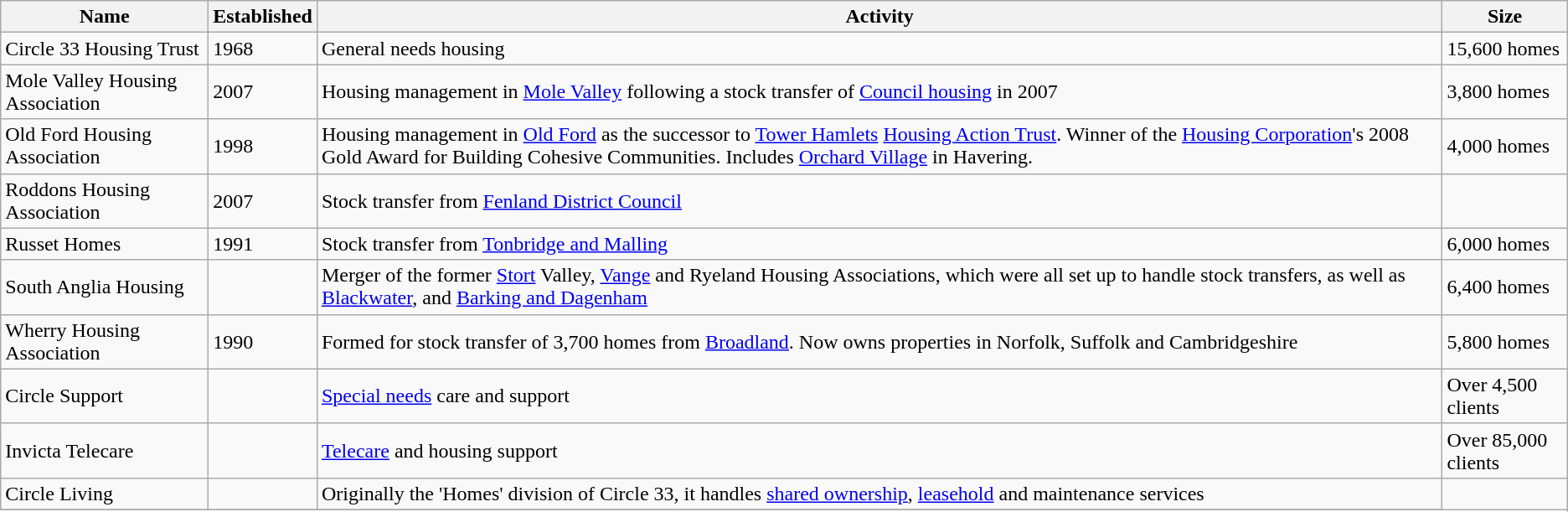<table class="wikitable" align="center">
<tr>
<th>Name</th>
<th>Established</th>
<th>Activity</th>
<th>Size</th>
</tr>
<tr>
<td>Circle 33 Housing Trust</td>
<td>1968</td>
<td>General needs housing</td>
<td>15,600 homes</td>
</tr>
<tr>
<td>Mole Valley Housing Association</td>
<td>2007</td>
<td>Housing management in <a href='#'>Mole Valley</a> following a stock transfer of <a href='#'>Council housing</a> in 2007</td>
<td>3,800 homes</td>
</tr>
<tr>
<td>Old Ford Housing Association</td>
<td>1998</td>
<td>Housing management in <a href='#'>Old Ford</a> as the successor to <a href='#'>Tower Hamlets</a> <a href='#'>Housing Action Trust</a>. Winner of the <a href='#'>Housing Corporation</a>'s 2008 Gold Award for Building Cohesive Communities. Includes <a href='#'>Orchard Village</a> in Havering.</td>
<td>4,000 homes</td>
</tr>
<tr>
<td>Roddons Housing Association</td>
<td>2007</td>
<td>Stock transfer from <a href='#'>Fenland District Council</a></td>
<td></td>
</tr>
<tr>
<td>Russet Homes</td>
<td>1991</td>
<td>Stock transfer from <a href='#'>Tonbridge and Malling</a></td>
<td>6,000 homes</td>
</tr>
<tr>
<td>South Anglia Housing</td>
<td></td>
<td>Merger of the former <a href='#'>Stort</a> Valley, <a href='#'>Vange</a> and Ryeland Housing Associations, which were all set up to handle stock transfers, as well as <a href='#'>Blackwater</a>, and <a href='#'>Barking and Dagenham</a></td>
<td>6,400 homes</td>
</tr>
<tr>
<td>Wherry Housing Association</td>
<td>1990</td>
<td>Formed for stock transfer of 3,700 homes from <a href='#'>Broadland</a>. Now owns properties in Norfolk, Suffolk and Cambridgeshire</td>
<td>5,800 homes</td>
</tr>
<tr>
<td>Circle Support</td>
<td></td>
<td><a href='#'>Special needs</a> care and support</td>
<td>Over 4,500 clients</td>
</tr>
<tr>
<td>Invicta Telecare</td>
<td></td>
<td><a href='#'>Telecare</a> and housing support</td>
<td>Over 85,000 clients</td>
</tr>
<tr>
<td>Circle Living</td>
<td></td>
<td>Originally the 'Homes' division of Circle 33, it handles <a href='#'>shared ownership</a>, <a href='#'>leasehold</a> and maintenance services</td>
</tr>
<tr>
</tr>
</table>
